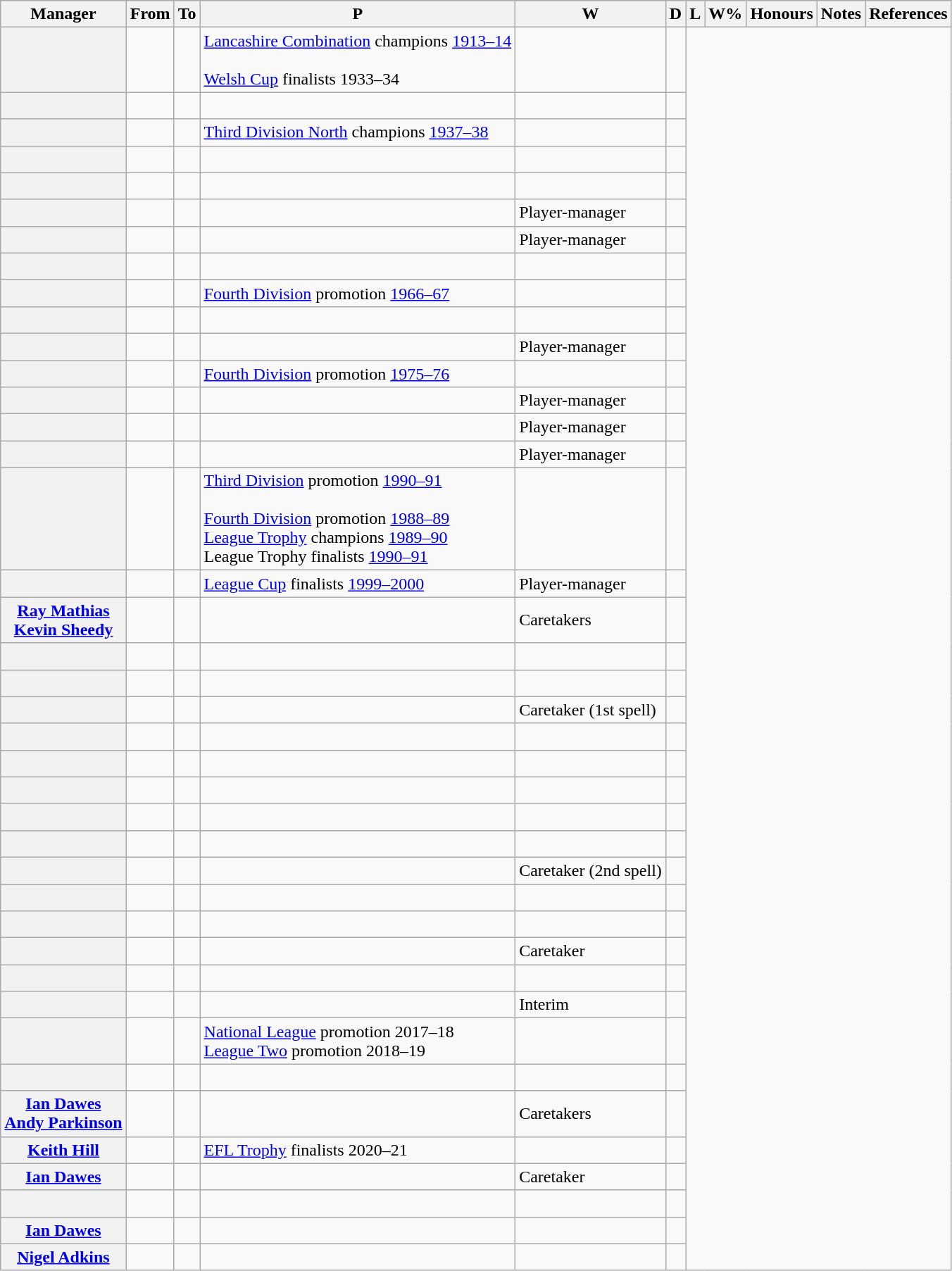<table class="wikitable sortable plainrowheaders">
<tr>
<th scope="col">Manager</th>
<th scope="col">From</th>
<th scope="col">To</th>
<th scope="col">P</th>
<th scope="col">W</th>
<th scope="col">D</th>
<th scope="col">L</th>
<th scope="col">W%</th>
<th scope="col" class="unsortable">Honours</th>
<th scope="col" class="unsortable">Notes</th>
<th scope="col" class="unsortable">References</th>
</tr>
<tr>
<th scope="row"></th>
<td></td>
<td><br></td>
<td><a href='#'>Lancashire Combination</a> champions <a href='#'>1913–14</a><br><br><a href='#'>Welsh Cup</a> finalists 1933–34</td>
<td></td>
<td align=center></td>
</tr>
<tr>
<th scope="row"></th>
<td></td>
<td><br></td>
<td></td>
<td></td>
<td align=center></td>
</tr>
<tr>
<th scope="row"></th>
<td></td>
<td><br></td>
<td><a href='#'>Third Division North</a> champions <a href='#'>1937–38</a></td>
<td></td>
<td align=center></td>
</tr>
<tr>
<th scope="row"></th>
<td></td>
<td><br></td>
<td></td>
<td></td>
<td align=center></td>
</tr>
<tr>
<th scope="row"></th>
<td></td>
<td><br></td>
<td></td>
<td></td>
<td align=center></td>
</tr>
<tr>
<th scope="row"></th>
<td></td>
<td><br></td>
<td></td>
<td>Player-manager</td>
<td align=center></td>
</tr>
<tr>
<th scope="row"></th>
<td></td>
<td><br></td>
<td></td>
<td>Player-manager</td>
<td align=center></td>
</tr>
<tr>
<th scope="row"></th>
<td></td>
<td><br></td>
<td></td>
<td></td>
<td align=center></td>
</tr>
<tr>
<th scope="row"></th>
<td></td>
<td><br></td>
<td><a href='#'>Fourth Division</a> promotion <a href='#'>1966–67</a></td>
<td></td>
<td align=center></td>
</tr>
<tr>
<th scope="row"></th>
<td></td>
<td><br></td>
<td></td>
<td></td>
<td align=center></td>
</tr>
<tr>
<th scope="row"></th>
<td></td>
<td><br></td>
<td></td>
<td>Player-manager</td>
<td align=center></td>
</tr>
<tr>
<th scope="row"></th>
<td></td>
<td><br></td>
<td><a href='#'>Fourth Division</a> promotion <a href='#'>1975–76</a></td>
<td></td>
<td align=center></td>
</tr>
<tr>
<th scope="row"></th>
<td></td>
<td><br></td>
<td></td>
<td>Player-manager</td>
<td align=center></td>
</tr>
<tr>
<th scope="row"></th>
<td></td>
<td><br></td>
<td></td>
<td>Player-manager</td>
<td align=center></td>
</tr>
<tr>
<th scope="row"></th>
<td></td>
<td><br></td>
<td></td>
<td>Player-manager</td>
<td align=center></td>
</tr>
<tr>
<th scope="row"></th>
<td></td>
<td><br></td>
<td><a href='#'>Third Division</a> promotion <a href='#'>1990–91</a><br><br><a href='#'>Fourth Division</a> promotion <a href='#'>1988–89</a><br>
<a href='#'>League Trophy</a> champions <a href='#'>1989–90</a><br>
League Trophy finalists <a href='#'>1990–91</a></td>
<td></td>
<td align=center></td>
</tr>
<tr>
<th scope="row"></th>
<td></td>
<td><br></td>
<td><a href='#'>League Cup</a> finalists <a href='#'>1999–2000</a></td>
<td>Player-manager</td>
<td align=center></td>
</tr>
<tr>
<th scope="row"><a href='#'>Ray Mathias</a> <br> <a href='#'>Kevin Sheedy</a></th>
<td></td>
<td><br></td>
<td></td>
<td>Caretakers</td>
<td align=center></td>
</tr>
<tr>
<th scope="row"></th>
<td></td>
<td><br></td>
<td></td>
<td></td>
<td align=center></td>
</tr>
<tr>
<th scope="row"></th>
<td></td>
<td><br></td>
<td></td>
<td></td>
<td align=center></td>
</tr>
<tr>
<th scope="row"></th>
<td></td>
<td><br></td>
<td></td>
<td>Caretaker (1st spell)</td>
<td align=center></td>
</tr>
<tr>
<th scope="row"></th>
<td></td>
<td><br></td>
<td></td>
<td></td>
<td align=center></td>
</tr>
<tr>
<th scope="row"></th>
<td></td>
<td><br></td>
<td></td>
<td></td>
<td align=center></td>
</tr>
<tr>
<th scope="row"></th>
<td></td>
<td><br></td>
<td></td>
<td></td>
<td align=center></td>
</tr>
<tr>
<th scope="row"></th>
<td></td>
<td><br></td>
<td></td>
<td></td>
<td align=center></td>
</tr>
<tr>
<th scope="row"></th>
<td></td>
<td><br></td>
<td></td>
<td></td>
<td align=center></td>
</tr>
<tr>
<th scope="row"></th>
<td></td>
<td><br></td>
<td></td>
<td>Caretaker (2nd spell)</td>
<td align=center></td>
</tr>
<tr>
<th scope="row"></th>
<td></td>
<td><br></td>
<td></td>
<td></td>
<td align=center></td>
</tr>
<tr>
<th scope="row"></th>
<td></td>
<td><br></td>
<td></td>
<td></td>
<td align=center></td>
</tr>
<tr>
<th scope="row"></th>
<td></td>
<td><br></td>
<td></td>
<td>Caretaker</td>
<td align=center></td>
</tr>
<tr>
<th scope="row"></th>
<td></td>
<td><br></td>
<td></td>
<td></td>
<td align=center></td>
</tr>
<tr>
<th scope="row"></th>
<td></td>
<td><br></td>
<td></td>
<td>Interim</td>
<td align=center></td>
</tr>
<tr>
<th scope="row"></th>
<td></td>
<td><br></td>
<td><a href='#'>National League</a> promotion 2017–18<br><a href='#'>League Two</a> promotion 2018–19</td>
<td></td>
<td align=center></td>
</tr>
<tr>
<th scope="row"></th>
<td></td>
<td><br></td>
<td></td>
<td></td>
<td align=center></td>
</tr>
<tr>
<th scope="row"><a href='#'>Ian Dawes</a> <br> <a href='#'>Andy Parkinson</a></th>
<td></td>
<td><br></td>
<td></td>
<td>Caretakers</td>
<td align=center></td>
</tr>
<tr>
<th scope="row"><a href='#'>Keith Hill</a></th>
<td></td>
<td><br></td>
<td><a href='#'>EFL Trophy</a> finalists 2020–21</td>
<td></td>
<td align=center></td>
</tr>
<tr>
<th scope="row"><a href='#'>Ian Dawes</a></th>
<td></td>
<td><br></td>
<td></td>
<td>Caretaker</td>
<td align=center></td>
</tr>
<tr>
<th scope="row"></th>
<td></td>
<td><br></td>
<td></td>
<td></td>
<td align=center></td>
</tr>
<tr>
<th scope="row"><a href='#'>Ian Dawes</a></th>
<td></td>
<td><br></td>
<td></td>
<td></td>
<td align=center></td>
</tr>
<tr>
<th scope="row"><a href='#'>Nigel Adkins</a></th>
<td></td>
<td><br></td>
<td></td>
<td></td>
<td align=center></td>
</tr>
</table>
